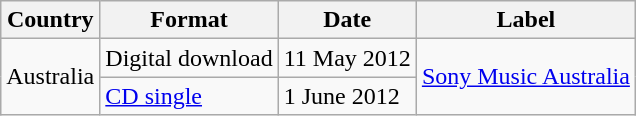<table class="wikitable" border="1">
<tr>
<th scope="col">Country</th>
<th scope="col">Format</th>
<th scope="col">Date</th>
<th scope="col">Label</th>
</tr>
<tr>
<td rowspan="2">Australia</td>
<td>Digital download</td>
<td>11 May 2012</td>
<td rowspan="2"><a href='#'>Sony Music Australia</a></td>
</tr>
<tr>
<td><a href='#'>CD single</a></td>
<td>1 June 2012</td>
</tr>
</table>
